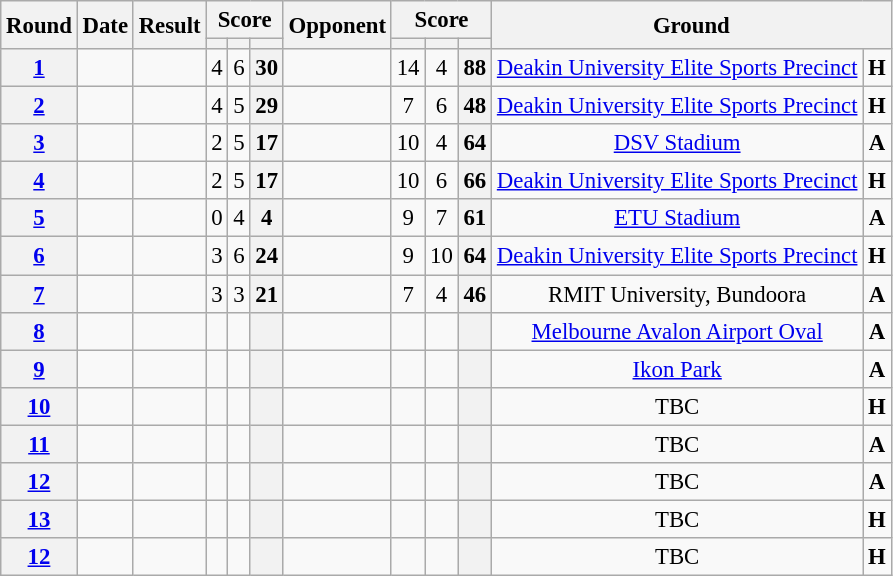<table class="wikitable plainrowheaders" style="font-size:95%; text-align:center;">
<tr>
<th scope="col" rowspan="2">Round</th>
<th scope="col" rowspan="2">Date</th>
<th scope="col" rowspan="2">Result</th>
<th scope="col" colspan="3">Score</th>
<th scope="col" rowspan="2">Opponent</th>
<th scope="col" colspan="3">Score</th>
<th scope="col" rowspan="2" colspan="2">Ground</th>
</tr>
<tr>
<th scope="col"></th>
<th scope="col"></th>
<th scope="col"></th>
<th scope="col"></th>
<th scope="col"></th>
<th scope="col"></th>
</tr>
<tr>
<th scope="row" style="text-align:center;"><a href='#'>1</a></th>
<td></td>
<td></td>
<td>4</td>
<td>6</td>
<th>30</th>
<td></td>
<td>14</td>
<td>4</td>
<th>88</th>
<td><a href='#'>Deakin University Elite Sports Precinct</a></td>
<td><strong>H</strong></td>
</tr>
<tr>
<th scope="row" style="text-align:center;"><a href='#'>2</a></th>
<td></td>
<td></td>
<td>4</td>
<td>5</td>
<th>29</th>
<td></td>
<td>7</td>
<td>6</td>
<th>48</th>
<td><a href='#'>Deakin University Elite Sports Precinct</a></td>
<td><strong>H</strong></td>
</tr>
<tr>
<th scope="row" style="text-align:center;"><a href='#'>3</a></th>
<td></td>
<td></td>
<td>2</td>
<td>5</td>
<th>17</th>
<td></td>
<td>10</td>
<td>4</td>
<th>64</th>
<td><a href='#'>DSV Stadium</a></td>
<td><strong>A</strong></td>
</tr>
<tr>
<th scope="row" style="text-align:center;"><a href='#'>4</a></th>
<td></td>
<td></td>
<td>2</td>
<td>5</td>
<th>17</th>
<td></td>
<td>10</td>
<td>6</td>
<th>66</th>
<td><a href='#'>Deakin University Elite Sports Precinct</a></td>
<td><strong>H</strong></td>
</tr>
<tr>
<th scope="row" style="text-align:center;"><a href='#'>5</a></th>
<td></td>
<td></td>
<td>0</td>
<td>4</td>
<th>4</th>
<td></td>
<td>9</td>
<td>7</td>
<th>61</th>
<td><a href='#'>ETU Stadium</a></td>
<td><strong>A</strong></td>
</tr>
<tr>
<th scope="row" style="text-align:center;"><a href='#'>6</a></th>
<td></td>
<td></td>
<td>3</td>
<td>6</td>
<th>24</th>
<td></td>
<td>9</td>
<td>10</td>
<th>64</th>
<td><a href='#'>Deakin University Elite Sports Precinct</a></td>
<td><strong>H</strong></td>
</tr>
<tr>
<th scope="row" style="text-align:center;"><a href='#'>7</a></th>
<td></td>
<td></td>
<td>3</td>
<td>3</td>
<th>21</th>
<td></td>
<td>7</td>
<td>4</td>
<th>46</th>
<td>RMIT University, Bundoora</td>
<td><strong>A</strong></td>
</tr>
<tr>
<th scope="row" style="text-align:center;"><a href='#'>8</a></th>
<td></td>
<td></td>
<td></td>
<td></td>
<th></th>
<td></td>
<td></td>
<td></td>
<th></th>
<td><a href='#'>Melbourne Avalon Airport Oval</a></td>
<td><strong>A</strong></td>
</tr>
<tr>
<th scope="row" style="text-align:center;"><a href='#'>9</a></th>
<td></td>
<td></td>
<td></td>
<td></td>
<th></th>
<td></td>
<td></td>
<td></td>
<th></th>
<td><a href='#'>Ikon Park</a></td>
<td><strong>A</strong></td>
</tr>
<tr>
<th scope="row" style="text-align:center;"><a href='#'>10</a></th>
<td></td>
<td></td>
<td></td>
<td></td>
<th></th>
<td></td>
<td></td>
<td></td>
<th></th>
<td>TBC </td>
<td><strong>H</strong></td>
</tr>
<tr>
<th scope="row" style="text-align:center;"><a href='#'>11</a></th>
<td></td>
<td></td>
<td></td>
<td></td>
<th></th>
<td></td>
<td></td>
<td></td>
<th></th>
<td>TBC </td>
<td><strong>A</strong></td>
</tr>
<tr>
<th scope="row" style="text-align:center;"><a href='#'>12</a></th>
<td></td>
<td></td>
<td></td>
<td></td>
<th></th>
<td></td>
<td></td>
<td></td>
<th></th>
<td>TBC </td>
<td><strong>A</strong></td>
</tr>
<tr>
<th scope="row" style="text-align:center;"><a href='#'>13</a></th>
<td></td>
<td></td>
<td></td>
<td></td>
<th></th>
<td></td>
<td></td>
<td></td>
<th></th>
<td>TBC </td>
<td><strong>H</strong></td>
</tr>
<tr>
<th scope="row" style="text-align:center;"><a href='#'>12</a></th>
<td></td>
<td></td>
<td></td>
<td></td>
<th></th>
<td></td>
<td></td>
<td></td>
<th></th>
<td>TBC </td>
<td><strong>H</strong></td>
</tr>
</table>
